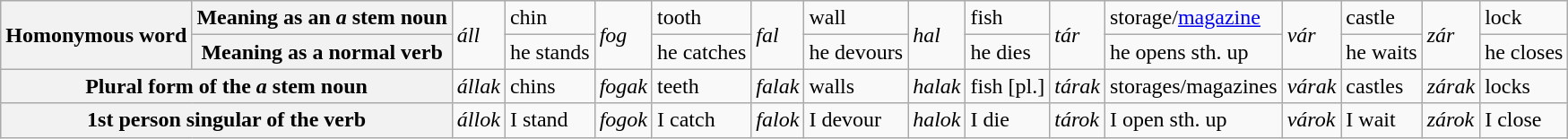<table class="wikitable" align=center>
<tr>
<th rowspan=2 align=center>Homonymous word</th>
<th>Meaning as an <em>a</em> stem noun</th>
<td rowspan=2 valign=center><em>áll</em></td>
<td>chin</td>
<td rowspan=2 valign=center><em>fog</em></td>
<td>tooth</td>
<td rowspan=2 valign=center><em>fal</em></td>
<td>wall</td>
<td rowspan=2 valign=center><em>hal</em></td>
<td>fish</td>
<td rowspan=2 valign=center><em>tár</em></td>
<td>storage/<a href='#'>magazine</a></td>
<td rowspan=2 valign=center><em>vár</em></td>
<td>castle</td>
<td rowspan=2 valign=center><em>zár</em></td>
<td>lock</td>
</tr>
<tr>
<th>Meaning as a normal verb</th>
<td>he stands</td>
<td>he catches</td>
<td>he devours</td>
<td>he dies</td>
<td>he opens sth. up</td>
<td>he waits</td>
<td>he closes</td>
</tr>
<tr>
<th colspan=2>Plural form of the <em>a</em> stem noun</th>
<td><em>állak</em></td>
<td>chins</td>
<td><em>fogak</em></td>
<td>teeth</td>
<td><em>falak</em></td>
<td>walls</td>
<td><em>halak</em></td>
<td>fish [pl.]</td>
<td><em>tárak</em></td>
<td>storages/magazines</td>
<td><em>várak</em></td>
<td>castles</td>
<td><em>zárak</em></td>
<td>locks</td>
</tr>
<tr>
<th colspan=2>1st person singular of the verb</th>
<td><em>állok</em></td>
<td>I stand</td>
<td><em>fogok</em></td>
<td>I catch</td>
<td><em>falok</em></td>
<td>I devour</td>
<td><em>halok</em></td>
<td>I die</td>
<td><em>tárok</em></td>
<td>I open sth. up</td>
<td><em>várok</em></td>
<td>I wait</td>
<td><em>zárok</em></td>
<td>I close</td>
</tr>
</table>
